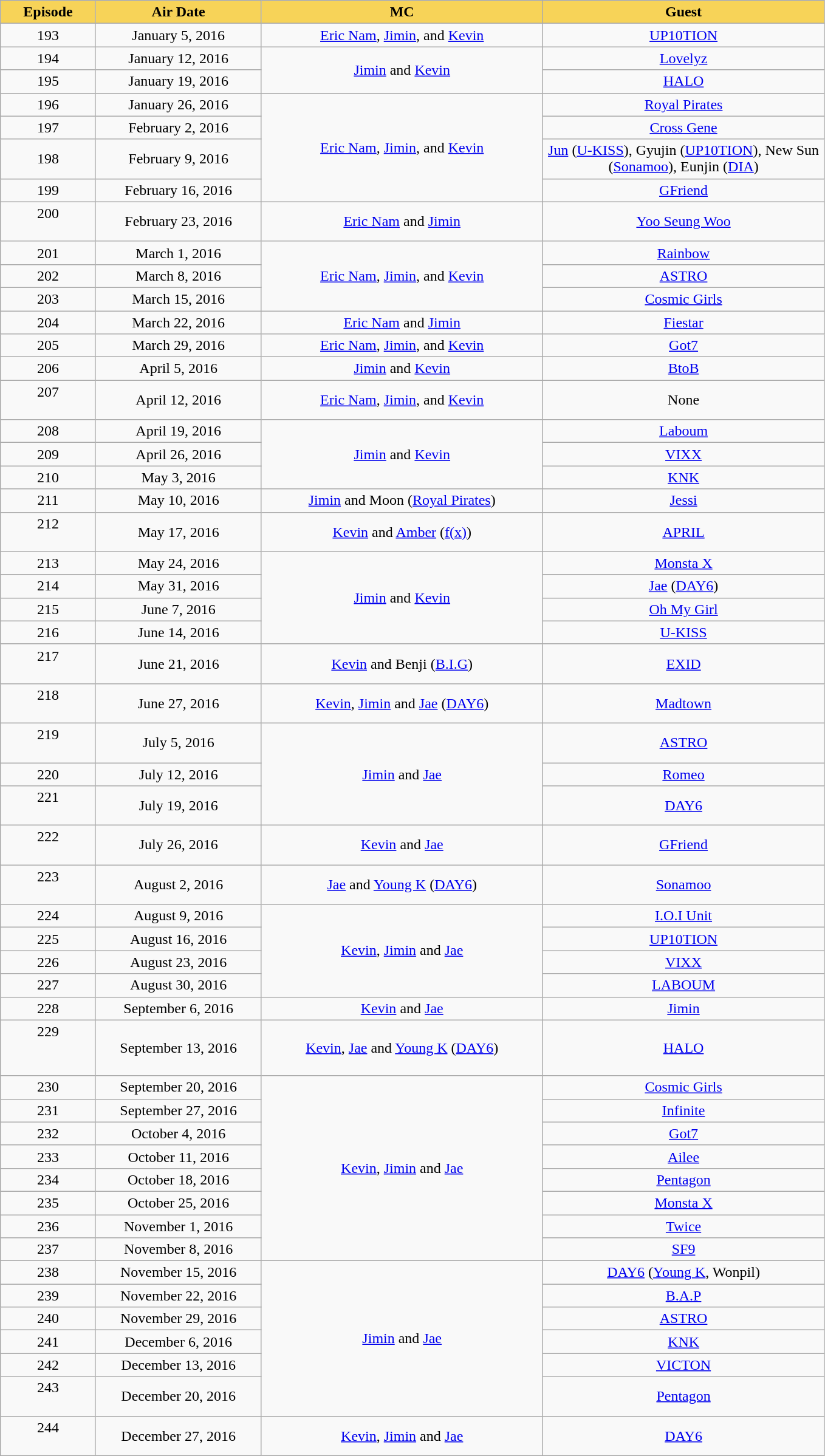<table class="wikitable" style="text-align:center;" width="905px">
<tr>
<th style="background:#F7D358; width:50px;">Episode</th>
<th style="background:#F7D358; width:100px;">Air Date</th>
<th style="background:#F7D358; width:175px;">MC</th>
<th style="background:#F7D358; width:175px;">Guest</th>
</tr>
<tr>
<td>193<br></td>
<td>January 5, 2016</td>
<td><a href='#'>Eric Nam</a>, <a href='#'>Jimin</a>, and <a href='#'>Kevin</a></td>
<td><a href='#'>UP10TION</a></td>
</tr>
<tr>
<td>194<br></td>
<td>January 12, 2016</td>
<td rowspan=2><a href='#'>Jimin</a> and <a href='#'>Kevin</a></td>
<td><a href='#'>Lovelyz</a></td>
</tr>
<tr>
<td>195<br></td>
<td>January 19, 2016</td>
<td><a href='#'>HALO</a></td>
</tr>
<tr>
<td>196</td>
<td>January 26, 2016</td>
<td rowspan=4><a href='#'>Eric Nam</a>, <a href='#'>Jimin</a>, and <a href='#'>Kevin</a></td>
<td><a href='#'>Royal Pirates</a></td>
</tr>
<tr>
<td>197</td>
<td>February 2, 2016</td>
<td><a href='#'>Cross Gene</a></td>
</tr>
<tr>
<td>198<br></td>
<td>February 9, 2016</td>
<td><a href='#'>Jun</a> (<a href='#'>U-KISS</a>), Gyujin (<a href='#'>UP10TION</a>), New Sun (<a href='#'>Sonamoo</a>), Eunjin (<a href='#'>DIA</a>)</td>
</tr>
<tr>
<td>199</td>
<td>February 16, 2016</td>
<td><a href='#'>GFriend</a></td>
</tr>
<tr>
<td>200<br><br></td>
<td>February 23, 2016</td>
<td><a href='#'>Eric Nam</a> and <a href='#'>Jimin</a></td>
<td><a href='#'>Yoo Seung Woo</a></td>
</tr>
<tr>
<td>201</td>
<td>March 1, 2016</td>
<td rowspan=3><a href='#'>Eric Nam</a>, <a href='#'>Jimin</a>, and <a href='#'>Kevin</a></td>
<td><a href='#'>Rainbow</a></td>
</tr>
<tr>
<td>202</td>
<td>March 8, 2016</td>
<td><a href='#'>ASTRO</a></td>
</tr>
<tr>
<td>203</td>
<td>March 15, 2016</td>
<td><a href='#'>Cosmic Girls</a></td>
</tr>
<tr>
<td>204<br></td>
<td>March 22, 2016</td>
<td><a href='#'>Eric Nam</a> and <a href='#'>Jimin</a></td>
<td><a href='#'>Fiestar</a></td>
</tr>
<tr>
<td>205</td>
<td>March 29, 2016</td>
<td><a href='#'>Eric Nam</a>, <a href='#'>Jimin</a>, and <a href='#'>Kevin</a></td>
<td><a href='#'>Got7</a></td>
</tr>
<tr>
<td>206<br></td>
<td>April 5, 2016</td>
<td><a href='#'>Jimin</a> and <a href='#'>Kevin</a></td>
<td><a href='#'>BtoB</a></td>
</tr>
<tr>
<td>207<br><br></td>
<td>April 12, 2016</td>
<td><a href='#'>Eric Nam</a>, <a href='#'>Jimin</a>, and <a href='#'>Kevin</a></td>
<td>None</td>
</tr>
<tr>
<td>208</td>
<td>April 19, 2016</td>
<td rowspan=3><a href='#'>Jimin</a> and <a href='#'>Kevin</a></td>
<td><a href='#'>Laboum</a></td>
</tr>
<tr>
<td>209</td>
<td>April 26, 2016</td>
<td><a href='#'>VIXX</a></td>
</tr>
<tr>
<td>210<br></td>
<td>May 3, 2016</td>
<td><a href='#'>KNK</a></td>
</tr>
<tr>
<td>211<br></td>
<td>May 10, 2016</td>
<td><a href='#'>Jimin</a> and Moon (<a href='#'>Royal Pirates</a>)</td>
<td><a href='#'>Jessi</a></td>
</tr>
<tr>
<td>212<br><br></td>
<td>May 17, 2016</td>
<td><a href='#'>Kevin</a> and <a href='#'>Amber</a> (<a href='#'>f(x)</a>)</td>
<td><a href='#'>APRIL</a></td>
</tr>
<tr>
<td>213</td>
<td>May 24, 2016</td>
<td rowspan=4><a href='#'>Jimin</a> and <a href='#'>Kevin</a></td>
<td><a href='#'>Monsta X</a></td>
</tr>
<tr>
<td>214</td>
<td>May 31, 2016</td>
<td><a href='#'>Jae</a> (<a href='#'>DAY6</a>)</td>
</tr>
<tr>
<td>215</td>
<td>June 7, 2016</td>
<td><a href='#'>Oh My Girl</a></td>
</tr>
<tr>
<td>216</td>
<td>June 14, 2016</td>
<td><a href='#'>U-KISS</a></td>
</tr>
<tr>
<td>217<br><br></td>
<td>June 21, 2016</td>
<td><a href='#'>Kevin</a> and Benji (<a href='#'>B.I.G</a>)</td>
<td><a href='#'>EXID</a></td>
</tr>
<tr>
<td>218<br><br></td>
<td>June 27, 2016</td>
<td><a href='#'>Kevin</a>, <a href='#'>Jimin</a> and <a href='#'>Jae</a> (<a href='#'>DAY6</a>)</td>
<td><a href='#'>Madtown</a></td>
</tr>
<tr>
<td>219<br><br></td>
<td>July 5, 2016</td>
<td rowspan=3><a href='#'>Jimin</a> and <a href='#'>Jae</a></td>
<td><a href='#'>ASTRO</a></td>
</tr>
<tr>
<td>220<br></td>
<td>July 12, 2016</td>
<td><a href='#'>Romeo</a></td>
</tr>
<tr>
<td>221<br><br></td>
<td>July 19, 2016</td>
<td><a href='#'>DAY6</a></td>
</tr>
<tr>
<td>222<br><br></td>
<td>July 26, 2016</td>
<td><a href='#'>Kevin</a> and <a href='#'>Jae</a></td>
<td><a href='#'>GFriend</a></td>
</tr>
<tr>
<td>223<br><br></td>
<td>August 2, 2016</td>
<td><a href='#'>Jae</a> and <a href='#'>Young K</a> (<a href='#'>DAY6</a>)</td>
<td><a href='#'>Sonamoo</a></td>
</tr>
<tr>
<td>224</td>
<td>August 9, 2016</td>
<td rowspan=4><a href='#'>Kevin</a>, <a href='#'>Jimin</a> and <a href='#'>Jae</a></td>
<td><a href='#'>I.O.I Unit</a></td>
</tr>
<tr>
<td>225</td>
<td>August 16, 2016</td>
<td><a href='#'>UP10TION</a></td>
</tr>
<tr>
<td>226</td>
<td>August 23, 2016</td>
<td><a href='#'>VIXX</a></td>
</tr>
<tr>
<td>227</td>
<td>August 30, 2016</td>
<td><a href='#'>LABOUM</a></td>
</tr>
<tr>
<td>228</td>
<td>September 6, 2016</td>
<td><a href='#'>Kevin</a> and <a href='#'>Jae</a></td>
<td><a href='#'>Jimin</a></td>
</tr>
<tr>
<td>229<br><br><br></td>
<td>September 13, 2016</td>
<td><a href='#'>Kevin</a>, <a href='#'>Jae</a> and <a href='#'>Young K</a> (<a href='#'>DAY6</a>)</td>
<td><a href='#'>HALO</a></td>
</tr>
<tr>
<td>230<br></td>
<td>September 20, 2016</td>
<td rowspan=8><a href='#'>Kevin</a>, <a href='#'>Jimin</a> and <a href='#'>Jae</a></td>
<td><a href='#'>Cosmic Girls</a></td>
</tr>
<tr>
<td>231<br></td>
<td>September 27, 2016</td>
<td><a href='#'>Infinite</a></td>
</tr>
<tr>
<td>232</td>
<td>October 4, 2016</td>
<td><a href='#'>Got7</a></td>
</tr>
<tr>
<td>233</td>
<td>October 11, 2016</td>
<td><a href='#'>Ailee</a></td>
</tr>
<tr>
<td>234</td>
<td>October 18, 2016</td>
<td><a href='#'>Pentagon</a></td>
</tr>
<tr>
<td>235</td>
<td>October 25, 2016</td>
<td><a href='#'>Monsta X</a></td>
</tr>
<tr>
<td>236</td>
<td>November 1, 2016</td>
<td><a href='#'>Twice</a></td>
</tr>
<tr>
<td>237</td>
<td>November 8, 2016</td>
<td><a href='#'>SF9</a></td>
</tr>
<tr>
<td>238<br></td>
<td>November 15, 2016</td>
<td rowspan=6><a href='#'>Jimin</a> and <a href='#'>Jae</a></td>
<td><a href='#'>DAY6</a> (<a href='#'>Young K</a>, Wonpil)</td>
</tr>
<tr>
<td>239<br></td>
<td>November 22, 2016</td>
<td><a href='#'>B.A.P</a></td>
</tr>
<tr>
<td>240<br></td>
<td>November 29, 2016</td>
<td><a href='#'>ASTRO</a></td>
</tr>
<tr>
<td>241<br></td>
<td>December 6, 2016</td>
<td><a href='#'>KNK</a></td>
</tr>
<tr>
<td>242<br></td>
<td>December 13, 2016</td>
<td><a href='#'>VICTON</a></td>
</tr>
<tr>
<td>243<br><br></td>
<td>December 20, 2016</td>
<td><a href='#'>Pentagon</a></td>
</tr>
<tr>
<td>244<br><br></td>
<td>December 27, 2016</td>
<td><a href='#'>Kevin</a>, <a href='#'>Jimin</a> and <a href='#'>Jae</a></td>
<td><a href='#'>DAY6</a></td>
</tr>
</table>
